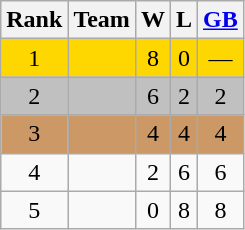<table class="wikitable" align="center"|>
<tr>
<th>Rank</th>
<th>Team</th>
<th>W</th>
<th>L</th>
<th><a href='#'>GB</a></th>
</tr>
<tr align="center" bgcolor=gold>
<td>1</td>
<td align="left"></td>
<td>8</td>
<td>0</td>
<td>—</td>
</tr>
<tr align="center" bgcolor=silver>
<td>2</td>
<td align="left"></td>
<td>6</td>
<td>2</td>
<td>2</td>
</tr>
<tr align="center" bgcolor=#cc9966>
<td>3</td>
<td align="left"></td>
<td>4</td>
<td>4</td>
<td>4</td>
</tr>
<tr align="center">
<td>4</td>
<td align="left"></td>
<td>2</td>
<td>6</td>
<td>6</td>
</tr>
<tr align="center">
<td>5</td>
<td align="left"></td>
<td>0</td>
<td>8</td>
<td>8</td>
</tr>
</table>
